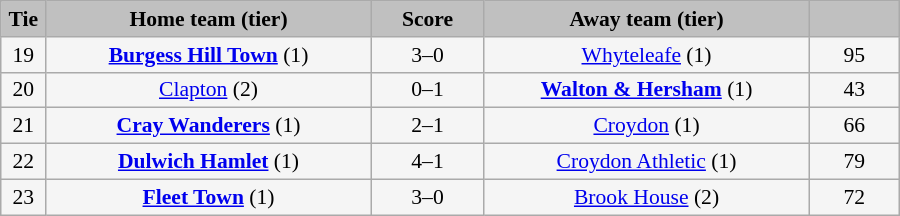<table class="wikitable" style="width: 600px; background:WhiteSmoke; text-align:center; font-size:90%">
<tr>
<td scope="col" style="width:  5.00%; background:silver;"><strong>Tie</strong></td>
<td scope="col" style="width: 36.25%; background:silver;"><strong>Home team (tier)</strong></td>
<td scope="col" style="width: 12.50%; background:silver;"><strong>Score</strong></td>
<td scope="col" style="width: 36.25%; background:silver;"><strong>Away team (tier)</strong></td>
<td scope="col" style="width: 10.00%; background:silver;"><strong></strong></td>
</tr>
<tr>
<td>19</td>
<td><strong><a href='#'>Burgess Hill Town</a></strong> (1)</td>
<td>3–0</td>
<td><a href='#'>Whyteleafe</a> (1)</td>
<td>95</td>
</tr>
<tr>
<td>20</td>
<td><a href='#'>Clapton</a> (2)</td>
<td>0–1</td>
<td><strong><a href='#'>Walton & Hersham</a></strong> (1)</td>
<td>43</td>
</tr>
<tr>
<td>21</td>
<td><strong><a href='#'>Cray Wanderers</a></strong> (1)</td>
<td>2–1</td>
<td><a href='#'>Croydon</a> (1)</td>
<td>66</td>
</tr>
<tr>
<td>22</td>
<td><strong><a href='#'>Dulwich Hamlet</a></strong> (1)</td>
<td>4–1</td>
<td><a href='#'>Croydon Athletic</a> (1)</td>
<td>79</td>
</tr>
<tr>
<td>23</td>
<td><strong><a href='#'>Fleet Town</a></strong> (1)</td>
<td>3–0</td>
<td><a href='#'>Brook House</a> (2)</td>
<td>72</td>
</tr>
</table>
